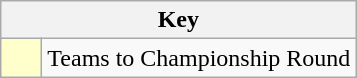<table class="wikitable" style="text-align: center;">
<tr>
<th colspan=2>Key</th>
</tr>
<tr>
<td style="background:#ffffcc; width:20px;"></td>
<td align=left>Teams to Championship Round</td>
</tr>
</table>
